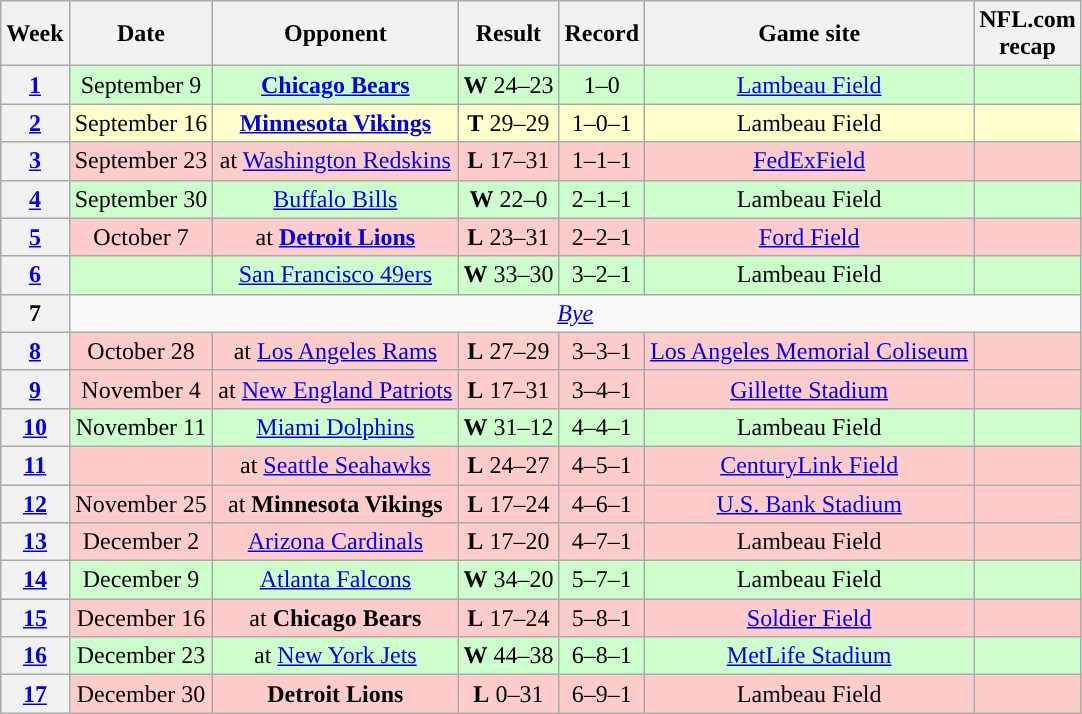<table class="wikitable" style="text-align:center">
<tr>
<th>Week</th>
<th>Date</th>
<th>Opponent</th>
<th>Result</th>
<th>Record</th>
<th>Game site</th>
<th>NFL.com<br>recap</th>
</tr>
<tr bgcolor=ccffcc>
<th><a href='#'>1</a></th>
<td>September 9</td>
<td><a href='#'><strong>Chicago Bears</strong></a></td>
<td><strong>W</strong> 24–23</td>
<td>1–0</td>
<td><a href='#'>Lambeau Field</a></td>
<td></td>
</tr>
<tr bgcolor=ffffcc>
<th><a href='#'>2</a></th>
<td>September 16</td>
<td><a href='#'><strong>Minnesota Vikings</strong></a></td>
<td><strong>T</strong> 29–29 </td>
<td>1–0–1</td>
<td>Lambeau Field</td>
<td></td>
</tr>
<tr bgcolor=ffcccc>
<th><a href='#'>3</a></th>
<td>September 23</td>
<td>at <a href='#'>Washington Redskins</a></td>
<td><strong>L</strong> 17–31</td>
<td>1–1–1</td>
<td><a href='#'>FedExField</a></td>
<td></td>
</tr>
<tr bgcolor=ccffcc>
<th><a href='#'>4</a></th>
<td>September 30</td>
<td><a href='#'>Buffalo Bills</a></td>
<td><strong>W</strong> 22–0</td>
<td>2–1–1</td>
<td>Lambeau Field</td>
<td></td>
</tr>
<tr bgcolor=ffcccc>
<th><a href='#'>5</a></th>
<td>October 7</td>
<td>at <a href='#'><strong>Detroit Lions</strong></a></td>
<td><strong>L</strong> 23–31</td>
<td>2–2–1</td>
<td><a href='#'>Ford Field</a></td>
<td></td>
</tr>
<tr bgcolor=ccffcc>
<th><a href='#'>6</a></th>
<td></td>
<td><a href='#'>San Francisco 49ers</a></td>
<td><strong>W</strong> 33–30</td>
<td>3–2–1</td>
<td>Lambeau Field</td>
<td></td>
</tr>
<tr>
<th>7</th>
<td colspan=6><em><a href='#'>Bye</a></em></td>
</tr>
<tr bgcolor=ffcccc>
<th><a href='#'>8</a></th>
<td>October 28</td>
<td>at <a href='#'>Los Angeles Rams</a></td>
<td><strong>L</strong> 27–29</td>
<td>3–3–1</td>
<td><a href='#'>Los Angeles Memorial Coliseum</a></td>
<td></td>
</tr>
<tr bgcolor=ffcccc>
<th><a href='#'>9</a></th>
<td>November 4</td>
<td>at <a href='#'>New England Patriots</a></td>
<td><strong>L</strong> 17–31</td>
<td>3–4–1</td>
<td><a href='#'>Gillette Stadium</a></td>
<td></td>
</tr>
<tr bgcolor=ccffcc>
<th><a href='#'>10</a></th>
<td>November 11</td>
<td><a href='#'>Miami Dolphins</a></td>
<td><strong>W</strong> 31–12</td>
<td>4–4–1</td>
<td>Lambeau Field</td>
<td></td>
</tr>
<tr bgcolor=ffcccc>
<th><a href='#'>11</a></th>
<td></td>
<td>at <a href='#'>Seattle Seahawks</a></td>
<td><strong>L</strong> 24–27</td>
<td>4–5–1</td>
<td><a href='#'>CenturyLink Field</a></td>
<td></td>
</tr>
<tr bgcolor=ffcccc>
<th><a href='#'>12</a></th>
<td>November 25</td>
<td>at <strong>Minnesota Vikings</strong></td>
<td><strong>L</strong> 17–24</td>
<td>4–6–1</td>
<td><a href='#'>U.S. Bank Stadium</a></td>
<td></td>
</tr>
<tr bgcolor=ffcccc>
<th><a href='#'>13</a></th>
<td>December 2</td>
<td><a href='#'>Arizona Cardinals</a></td>
<td><strong>L</strong> 17–20</td>
<td>4–7–1</td>
<td>Lambeau Field</td>
<td></td>
</tr>
<tr bgcolor=ccffcc>
<th><a href='#'>14</a></th>
<td>December 9</td>
<td><a href='#'>Atlanta Falcons</a></td>
<td><strong>W</strong> 34–20</td>
<td>5–7–1</td>
<td>Lambeau Field</td>
<td></td>
</tr>
<tr bgcolor=ffcccc>
<th><a href='#'>15</a></th>
<td>December 16</td>
<td>at <strong>Chicago Bears</strong></td>
<td><strong>L</strong> 17–24</td>
<td>5–8–1</td>
<td><a href='#'>Soldier Field</a></td>
<td></td>
</tr>
<tr bgcolor=ccffcc>
<th><a href='#'>16</a></th>
<td>December 23</td>
<td>at <a href='#'>New York Jets</a></td>
<td><strong>W</strong> 44–38 </td>
<td>6–8–1</td>
<td><a href='#'>MetLife Stadium</a></td>
<td></td>
</tr>
<tr bgcolor=ffcccc>
<th><a href='#'>17</a></th>
<td>December 30</td>
<td><strong>Detroit Lions</strong></td>
<td><strong>L</strong> 0–31</td>
<td>6–9–1</td>
<td>Lambeau Field</td>
<td></td>
</tr>
</table>
